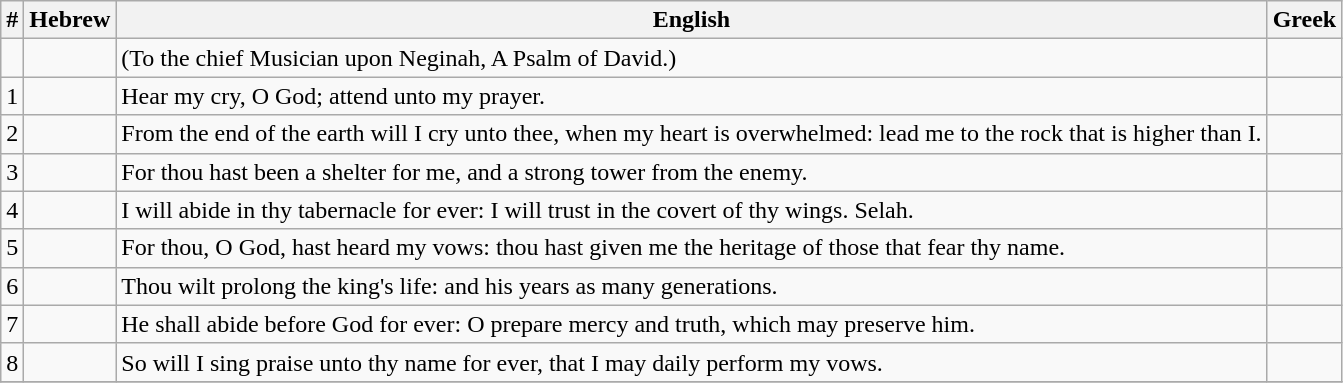<table class=wikitable>
<tr>
<th>#</th>
<th>Hebrew</th>
<th>English</th>
<th>Greek</th>
</tr>
<tr>
<td style="text-align:right"></td>
<td style="text-align:right"></td>
<td>(To the chief Musician upon Neginah, A Psalm of David.)</td>
<td></td>
</tr>
<tr>
<td style="text-align:right">1</td>
<td style="text-align:right"></td>
<td>Hear my cry, O God; attend unto my prayer.</td>
<td></td>
</tr>
<tr>
<td style="text-align:right">2</td>
<td style="text-align:right"></td>
<td>From the end of the earth will I cry unto thee, when my heart is overwhelmed: lead me to the rock that is higher than I.</td>
<td></td>
</tr>
<tr>
<td style="text-align:right">3</td>
<td style="text-align:right"></td>
<td>For thou hast been a shelter for me, and a strong tower from the enemy.</td>
<td></td>
</tr>
<tr>
<td style="text-align:right">4</td>
<td style="text-align:right"></td>
<td>I will abide in thy tabernacle for ever: I will trust in the covert of thy wings. Selah.</td>
<td></td>
</tr>
<tr>
<td style="text-align:right">5</td>
<td style="text-align:right"></td>
<td>For thou, O God, hast heard my vows: thou hast given me the heritage of those that fear thy name.</td>
<td></td>
</tr>
<tr>
<td style="text-align:right">6</td>
<td style="text-align:right"></td>
<td>Thou wilt prolong the king's life: and his years as many generations.</td>
<td></td>
</tr>
<tr>
<td style="text-align:right">7</td>
<td style="text-align:right"></td>
<td>He shall abide before God for ever: O prepare mercy and truth, which may preserve him.</td>
<td></td>
</tr>
<tr>
<td style="text-align:right">8</td>
<td style="text-align:right"></td>
<td>So will I sing praise unto thy name for ever, that I may daily perform my vows.</td>
<td></td>
</tr>
<tr>
</tr>
</table>
